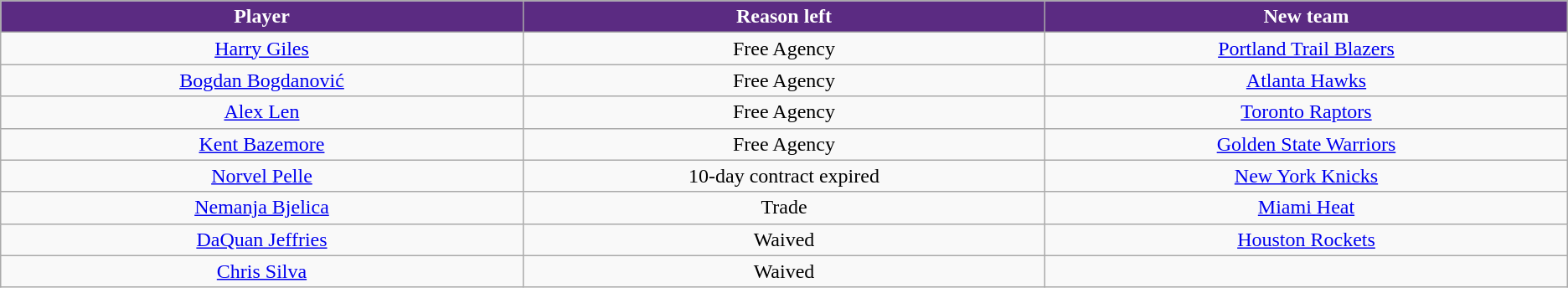<table class="wikitable sortable sortable" style="text-align: center">
<tr>
<th style="background:#5b2b82; color:white" width="10%">Player</th>
<th style="background:#5b2b82; color:white" width="10%">Reason left</th>
<th style="background:#5b2b82; color:white" width="10%">New team</th>
</tr>
<tr>
<td><a href='#'>Harry Giles</a></td>
<td>Free Agency</td>
<td><a href='#'>Portland Trail Blazers</a></td>
</tr>
<tr>
<td><a href='#'>Bogdan Bogdanović</a></td>
<td>Free Agency</td>
<td><a href='#'>Atlanta Hawks</a></td>
</tr>
<tr>
<td><a href='#'>Alex Len</a></td>
<td>Free Agency</td>
<td><a href='#'>Toronto Raptors</a></td>
</tr>
<tr>
<td><a href='#'>Kent Bazemore</a></td>
<td>Free Agency</td>
<td><a href='#'>Golden State Warriors</a></td>
</tr>
<tr>
<td><a href='#'>Norvel Pelle</a></td>
<td>10-day contract expired</td>
<td><a href='#'>New York Knicks</a></td>
</tr>
<tr>
<td><a href='#'>Nemanja Bjelica</a></td>
<td>Trade</td>
<td><a href='#'>Miami Heat</a></td>
</tr>
<tr>
<td><a href='#'>DaQuan Jeffries</a></td>
<td>Waived</td>
<td><a href='#'>Houston Rockets</a></td>
</tr>
<tr>
<td><a href='#'>Chris Silva</a></td>
<td>Waived</td>
<td></td>
</tr>
</table>
